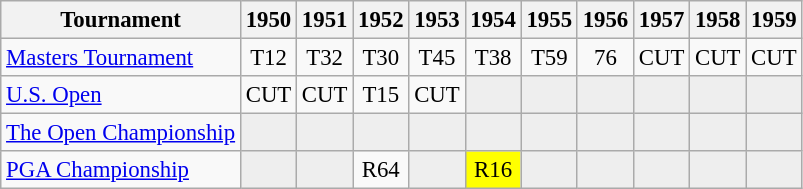<table class="wikitable" style="font-size:95%;text-align:center;">
<tr>
<th>Tournament</th>
<th>1950</th>
<th>1951</th>
<th>1952</th>
<th>1953</th>
<th>1954</th>
<th>1955</th>
<th>1956</th>
<th>1957</th>
<th>1958</th>
<th>1959</th>
</tr>
<tr>
<td align=left><a href='#'>Masters Tournament</a></td>
<td>T12</td>
<td>T32</td>
<td>T30</td>
<td>T45</td>
<td>T38</td>
<td>T59</td>
<td>76</td>
<td>CUT</td>
<td>CUT</td>
<td>CUT</td>
</tr>
<tr>
<td align=left><a href='#'>U.S. Open</a></td>
<td>CUT</td>
<td>CUT</td>
<td>T15</td>
<td>CUT</td>
<td style="background:#eeeeee;"></td>
<td style="background:#eeeeee;"></td>
<td style="background:#eeeeee;"></td>
<td style="background:#eeeeee;"></td>
<td style="background:#eeeeee;"></td>
<td style="background:#eeeeee;"></td>
</tr>
<tr>
<td align=left><a href='#'>The Open Championship</a></td>
<td style="background:#eeeeee;"></td>
<td style="background:#eeeeee;"></td>
<td style="background:#eeeeee;"></td>
<td style="background:#eeeeee;"></td>
<td style="background:#eeeeee;"></td>
<td style="background:#eeeeee;"></td>
<td style="background:#eeeeee;"></td>
<td style="background:#eeeeee;"></td>
<td style="background:#eeeeee;"></td>
<td style="background:#eeeeee;"></td>
</tr>
<tr>
<td align=left><a href='#'>PGA Championship</a></td>
<td style="background:#eeeeee;"></td>
<td style="background:#eeeeee;"></td>
<td>R64</td>
<td style="background:#eeeeee;"></td>
<td style="background:yellow;">R16</td>
<td style="background:#eeeeee;"></td>
<td style="background:#eeeeee;"></td>
<td style="background:#eeeeee;"></td>
<td style="background:#eeeeee;"></td>
<td style="background:#eeeeee;"></td>
</tr>
</table>
